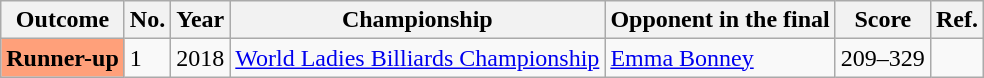<table class="wikitable">
<tr>
<th>Outcome</th>
<th>No.</th>
<th>Year</th>
<th>Championship</th>
<th>Opponent in the final</th>
<th>Score</th>
<th>Ref.</th>
</tr>
<tr>
<th scope="row" style="background:#ffa07a;">Runner-up</th>
<td>1</td>
<td>2018</td>
<td><a href='#'>World Ladies Billiards Championship</a></td>
<td> <a href='#'>Emma Bonney</a></td>
<td>209–329</td>
<td></td>
</tr>
</table>
